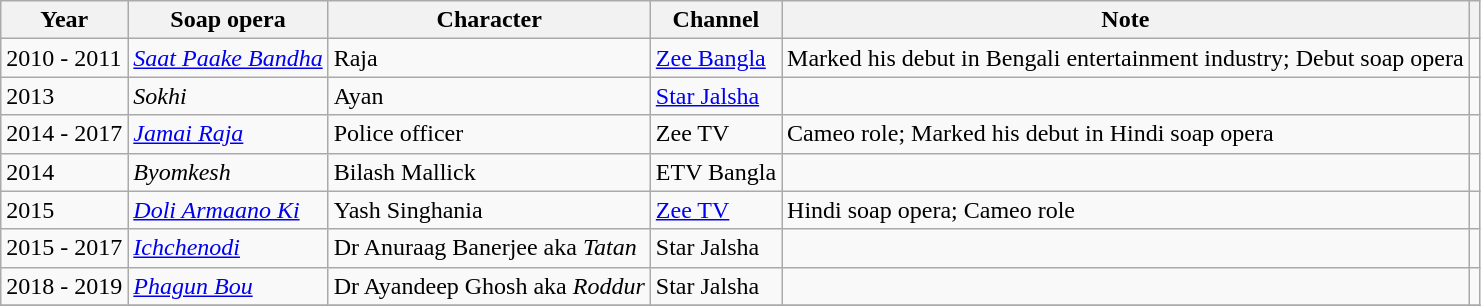<table class="wikitable">
<tr>
<th>Year</th>
<th>Soap opera</th>
<th>Character</th>
<th>Channel</th>
<th>Note</th>
<th></th>
</tr>
<tr>
<td>2010 - 2011</td>
<td><em><a href='#'>Saat Paake Bandha</a></em></td>
<td>Raja</td>
<td><a href='#'>Zee Bangla</a></td>
<td>Marked his debut in Bengali entertainment industry; Debut soap opera</td>
<td></td>
</tr>
<tr>
<td>2013</td>
<td><em>Sokhi</em></td>
<td>Ayan</td>
<td><a href='#'>Star Jalsha</a></td>
<td></td>
<td></td>
</tr>
<tr>
<td>2014 - 2017</td>
<td><em><a href='#'>Jamai Raja</a></em></td>
<td>Police officer</td>
<td>Zee TV</td>
<td>Cameo role; Marked his debut in Hindi soap opera</td>
<td></td>
</tr>
<tr>
<td>2014</td>
<td><em>Byomkesh</em></td>
<td>Bilash Mallick</td>
<td>ETV Bangla</td>
<td></td>
<td></td>
</tr>
<tr>
<td>2015</td>
<td><em><a href='#'>Doli Armaano Ki</a></em></td>
<td>Yash Singhania</td>
<td><a href='#'>Zee TV</a></td>
<td>Hindi soap opera; Cameo role</td>
<td></td>
</tr>
<tr>
<td>2015 - 2017</td>
<td><em><a href='#'>Ichchenodi</a></em></td>
<td>Dr Anuraag Banerjee aka <em>Tatan</em></td>
<td>Star Jalsha</td>
<td></td>
<td></td>
</tr>
<tr>
<td>2018 - 2019</td>
<td><em><a href='#'>Phagun Bou</a></em></td>
<td>Dr Ayandeep Ghosh aka <em>Roddur</em></td>
<td>Star Jalsha</td>
<td></td>
<td></td>
</tr>
<tr>
</tr>
</table>
